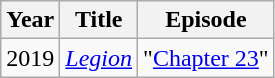<table class="wikitable">
<tr>
<th>Year</th>
<th>Title</th>
<th>Episode</th>
</tr>
<tr>
<td>2019</td>
<td><em><a href='#'>Legion</a></em></td>
<td>"<a href='#'>Chapter 23</a>"</td>
</tr>
</table>
